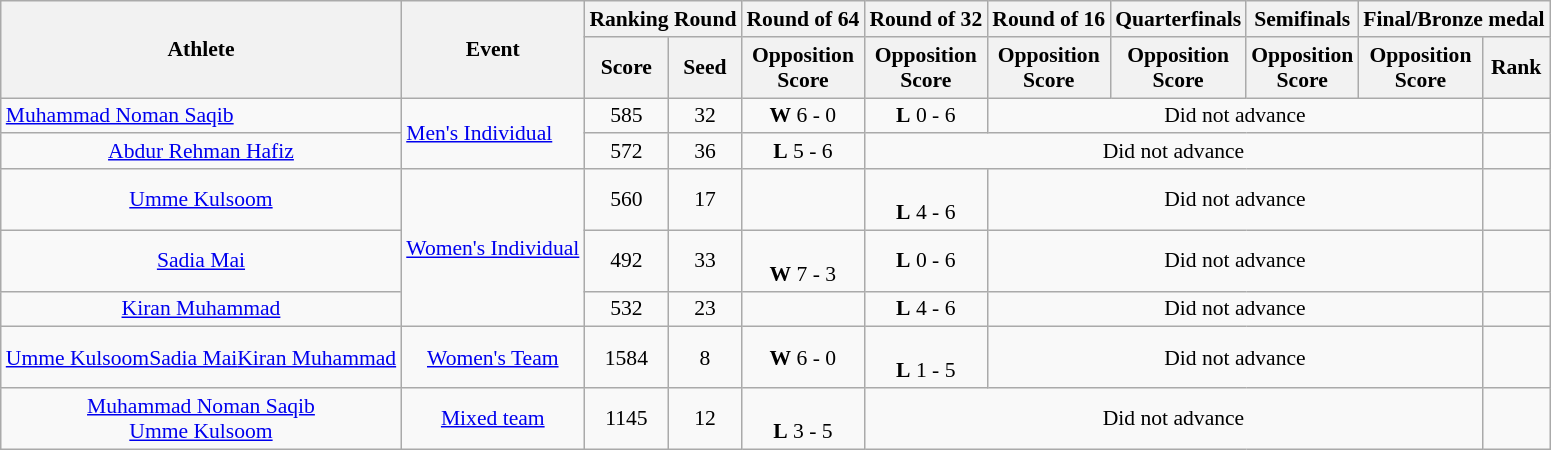<table class="wikitable" style="text-align:center; font-size:90%">
<tr>
<th rowspan="2">Athlete</th>
<th rowspan="2">Event</th>
<th colspan="2">Ranking Round</th>
<th>Round of 64</th>
<th>Round of 32</th>
<th>Round of 16</th>
<th>Quarterfinals</th>
<th>Semifinals</th>
<th colspan="2">Final/Bronze medal</th>
</tr>
<tr>
<th>Score</th>
<th>Seed</th>
<th>Opposition<br>Score</th>
<th>Opposition<br>Score</th>
<th>Opposition<br>Score</th>
<th>Opposition<br>Score</th>
<th>Opposition<br>Score</th>
<th>Opposition<br>Score</th>
<th>Rank</th>
</tr>
<tr>
<td align="left"><a href='#'>Muhammad Noman Saqib</a></td>
<td rowspan="2" style="text-align:left;"><a href='#'>Men's Individual</a></td>
<td>585</td>
<td>32</td>
<td><strong>W</strong> 6 - 0</td>
<td><strong>L</strong> 0 - 6</td>
<td colspan="4">Did not advance</td>
<td></td>
</tr>
<tr>
<td><a href='#'>Abdur Rehman Hafiz</a></td>
<td>572</td>
<td>36</td>
<td> <strong>L</strong> 5 - 6</td>
<td colspan="5">Did not advance</td>
<td></td>
</tr>
<tr>
<td><a href='#'>Umme Kulsoom</a></td>
<td rowspan="3"><a href='#'>Women's Individual</a></td>
<td>560</td>
<td>17</td>
<td></td>
<td><br><strong>L</strong> 4 - 6</td>
<td colspan="4">Did not advance</td>
<td></td>
</tr>
<tr>
<td><a href='#'>Sadia Mai</a></td>
<td>492</td>
<td>33</td>
<td><br><strong>W</strong> 7 - 3</td>
<td><strong>L</strong> 0 - 6</td>
<td colspan="4">Did not advance</td>
<td></td>
</tr>
<tr>
<td><a href='#'>Kiran Muhammad</a></td>
<td>532</td>
<td>23</td>
<td></td>
<td><strong>L</strong>  4 - 6</td>
<td colspan="4">Did not advance</td>
<td></td>
</tr>
<tr>
<td><a href='#'>Umme Kulsoom</a><a href='#'>Sadia Mai</a><a href='#'>Kiran Muhammad</a></td>
<td><a href='#'>Women's Team</a></td>
<td>1584</td>
<td>8</td>
<td><strong>W</strong> 6 - 0</td>
<td><br><strong>L</strong> 1 - 5</td>
<td colspan="4">Did not advance</td>
<td></td>
</tr>
<tr>
<td><a href='#'>Muhammad Noman Saqib</a><br><a href='#'>Umme Kulsoom</a></td>
<td><a href='#'>Mixed team</a></td>
<td>1145</td>
<td>12</td>
<td><br><strong>L</strong> 3 - 5</td>
<td colspan="5">Did not advance</td>
<td></td>
</tr>
</table>
